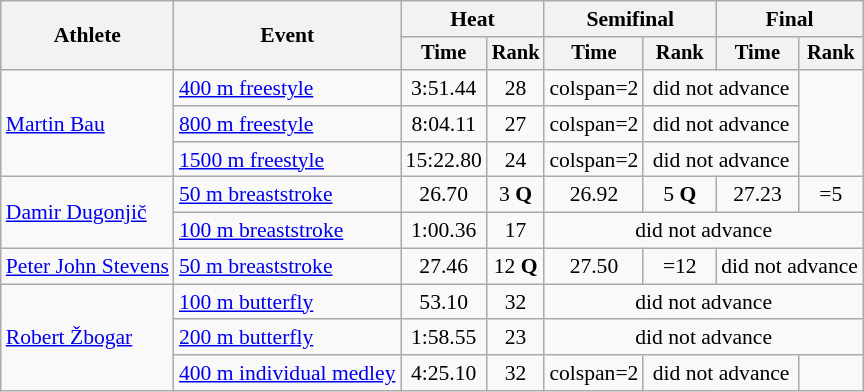<table class=wikitable style="font-size:90%">
<tr>
<th rowspan="2">Athlete</th>
<th rowspan="2">Event</th>
<th colspan="2">Heat</th>
<th colspan="2">Semifinal</th>
<th colspan="2">Final</th>
</tr>
<tr style="font-size:95%">
<th>Time</th>
<th>Rank</th>
<th>Time</th>
<th>Rank</th>
<th>Time</th>
<th>Rank</th>
</tr>
<tr align=center>
<td align=left rowspan=3><a href='#'>Martin Bau</a></td>
<td align=left><a href='#'>400 m freestyle</a></td>
<td>3:51.44</td>
<td>28</td>
<td>colspan=2 </td>
<td colspan=2>did not advance</td>
</tr>
<tr align=center>
<td align=left><a href='#'>800 m freestyle</a></td>
<td>8:04.11</td>
<td>27</td>
<td>colspan=2 </td>
<td colspan=2>did not advance</td>
</tr>
<tr align=center>
<td align=left><a href='#'>1500 m freestyle</a></td>
<td>15:22.80</td>
<td>24</td>
<td>colspan=2 </td>
<td colspan=2>did not advance</td>
</tr>
<tr align=center>
<td align=left rowspan=2><a href='#'>Damir Dugonjič</a></td>
<td align=left><a href='#'>50 m breaststroke</a></td>
<td>26.70</td>
<td>3 <strong>Q</strong></td>
<td>26.92</td>
<td>5 <strong>Q</strong></td>
<td>27.23</td>
<td>=5</td>
</tr>
<tr align=center>
<td align=left><a href='#'>100 m breaststroke</a></td>
<td>1:00.36</td>
<td>17</td>
<td colspan=4>did not advance</td>
</tr>
<tr align=center>
<td align=left><a href='#'>Peter John Stevens</a></td>
<td align=left><a href='#'>50 m breaststroke</a></td>
<td>27.46</td>
<td>12 <strong>Q</strong></td>
<td>27.50</td>
<td>=12</td>
<td colspan=2>did not advance</td>
</tr>
<tr align=center>
<td align=left rowspan=3><a href='#'>Robert Žbogar</a></td>
<td align=left><a href='#'>100 m butterfly</a></td>
<td>53.10</td>
<td>32</td>
<td colspan=4>did not advance</td>
</tr>
<tr align=center>
<td align=left><a href='#'>200 m butterfly</a></td>
<td>1:58.55</td>
<td>23</td>
<td colspan=4>did not advance</td>
</tr>
<tr align=center>
<td align=left><a href='#'>400 m individual medley</a></td>
<td>4:25.10</td>
<td>32</td>
<td>colspan=2 </td>
<td colspan=2>did not advance</td>
</tr>
</table>
